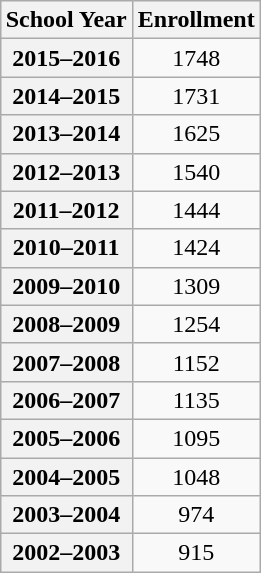<table style="float:right;"  class="wikitable">
<tr>
<th>School Year</th>
<th>Enrollment</th>
</tr>
<tr>
<th>2015–2016</th>
<td style="text-align:center;">1748</td>
</tr>
<tr>
<th>2014–2015</th>
<td style="text-align:center;">1731</td>
</tr>
<tr>
<th>2013–2014</th>
<td style="text-align:center;">1625</td>
</tr>
<tr>
<th>2012–2013</th>
<td style="text-align:center;">1540</td>
</tr>
<tr>
<th>2011–2012</th>
<td style="text-align:center;">1444</td>
</tr>
<tr>
<th>2010–2011</th>
<td style="text-align:center;">1424</td>
</tr>
<tr>
<th>2009–2010</th>
<td style="text-align:center;">1309</td>
</tr>
<tr>
<th>2008–2009</th>
<td style="text-align:center;">1254</td>
</tr>
<tr>
<th>2007–2008</th>
<td style="text-align:center;">1152</td>
</tr>
<tr>
<th>2006–2007</th>
<td style="text-align:center;">1135</td>
</tr>
<tr>
<th>2005–2006</th>
<td style="text-align:center;">1095</td>
</tr>
<tr>
<th>2004–2005</th>
<td style="text-align:center;">1048</td>
</tr>
<tr>
<th>2003–2004</th>
<td style="text-align:center;">974</td>
</tr>
<tr>
<th>2002–2003</th>
<td style="text-align:center;">915</td>
</tr>
</table>
